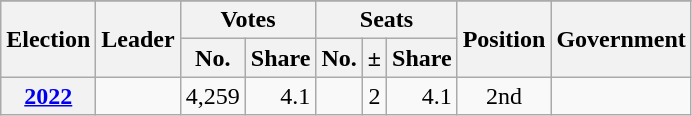<table class="sortable wikitable" style="text-align:center">
<tr>
</tr>
<tr>
<th rowspan=2>Election</th>
<th rowspan=2>Leader</th>
<th colspan=2>Votes</th>
<th colspan=3>Seats</th>
<th rowspan=2>Position</th>
<th rowspan=2>Government</th>
</tr>
<tr>
<th>No.</th>
<th>Share</th>
<th>No.</th>
<th>±</th>
<th>Share</th>
</tr>
<tr>
<th><a href='#'>2022</a></th>
<td></td>
<td style="text-align:right;">4,259</td>
<td style="text-align:right;">4.1</td>
<td style="text-align:center;"></td>
<td> 2</td>
<td style="text-align:right;">4.1</td>
<td>2nd</td>
<td></td>
</tr>
</table>
